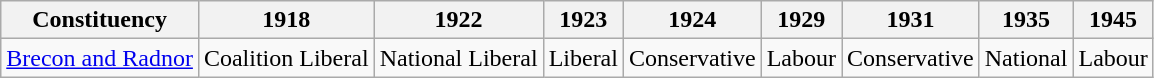<table class="wikitable">
<tr>
<th>Constituency</th>
<th>1918</th>
<th>1922</th>
<th>1923</th>
<th>1924</th>
<th>1929</th>
<th>1931</th>
<th>1935</th>
<th>1945</th>
</tr>
<tr>
<td><a href='#'>Brecon and Radnor</a></td>
<td bgcolor=>Coalition Liberal</td>
<td bgcolor=>National Liberal</td>
<td bgcolor=>Liberal</td>
<td bgcolor=>Conservative</td>
<td bgcolor=>Labour</td>
<td bgcolor=>Conservative</td>
<td bgcolor=>National</td>
<td bgcolor=>Labour</td>
</tr>
</table>
